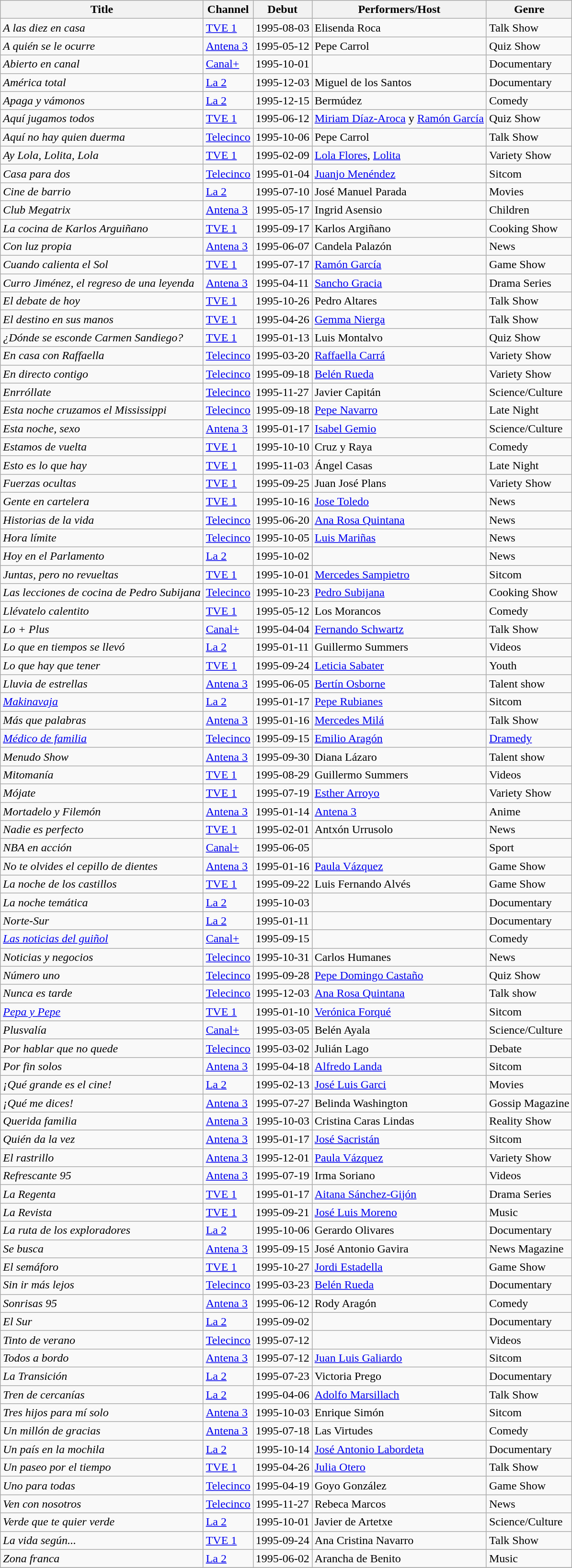<table class="wikitable sortable">
<tr>
<th>Title</th>
<th>Channel</th>
<th>Debut</th>
<th>Performers/Host</th>
<th>Genre</th>
</tr>
<tr>
<td><em>A las diez en casa</em></td>
<td><a href='#'>TVE 1</a></td>
<td>1995-08-03</td>
<td>Elisenda Roca</td>
<td>Talk Show</td>
</tr>
<tr>
<td><em>A quién se le ocurre</em></td>
<td><a href='#'>Antena 3</a></td>
<td>1995-05-12</td>
<td>Pepe Carrol</td>
<td>Quiz Show</td>
</tr>
<tr>
<td><em>Abierto en canal</em></td>
<td><a href='#'>Canal+</a></td>
<td>1995-10-01</td>
<td></td>
<td>Documentary</td>
</tr>
<tr>
<td><em>América total</em></td>
<td><a href='#'>La 2</a></td>
<td>1995-12-03</td>
<td>Miguel de los Santos</td>
<td>Documentary</td>
</tr>
<tr>
<td><em>Apaga y vámonos</em></td>
<td><a href='#'>La 2</a></td>
<td>1995-12-15</td>
<td>Bermúdez</td>
<td>Comedy</td>
</tr>
<tr>
<td><em>Aquí jugamos todos</em></td>
<td><a href='#'>TVE 1</a></td>
<td>1995-06-12</td>
<td><a href='#'>Miriam Díaz-Aroca</a> y <a href='#'>Ramón García</a></td>
<td>Quiz Show</td>
</tr>
<tr>
<td><em>Aquí no hay quien duerma</em></td>
<td><a href='#'>Telecinco</a></td>
<td>1995-10-06</td>
<td>Pepe Carrol</td>
<td>Talk Show</td>
</tr>
<tr>
<td><em>Ay Lola, Lolita, Lola</em></td>
<td><a href='#'>TVE 1</a></td>
<td>1995-02-09</td>
<td><a href='#'>Lola Flores</a>, <a href='#'>Lolita</a></td>
<td>Variety Show</td>
</tr>
<tr>
<td><em>Casa para dos</em></td>
<td><a href='#'>Telecinco</a></td>
<td>1995-01-04</td>
<td><a href='#'>Juanjo Menéndez</a></td>
<td>Sitcom</td>
</tr>
<tr>
<td><em>Cine de barrio</em></td>
<td><a href='#'>La 2</a></td>
<td>1995-07-10</td>
<td>José Manuel Parada</td>
<td>Movies</td>
</tr>
<tr>
<td><em>Club Megatrix</em></td>
<td><a href='#'>Antena 3</a></td>
<td>1995-05-17</td>
<td>Ingrid Asensio</td>
<td>Children</td>
</tr>
<tr>
<td><em>La cocina de Karlos Arguiñano</em></td>
<td><a href='#'>TVE 1</a></td>
<td>1995-09-17</td>
<td>Karlos Argiñano</td>
<td>Cooking Show</td>
</tr>
<tr>
<td><em>Con luz propia</em></td>
<td><a href='#'>Antena 3</a></td>
<td>1995-06-07</td>
<td>Candela Palazón</td>
<td>News</td>
</tr>
<tr>
<td><em>Cuando calienta el Sol</em></td>
<td><a href='#'>TVE 1</a></td>
<td>1995-07-17</td>
<td><a href='#'>Ramón García</a></td>
<td>Game Show</td>
</tr>
<tr>
<td><em>Curro Jiménez, el regreso de una leyenda</em></td>
<td><a href='#'>Antena 3</a></td>
<td>1995-04-11</td>
<td><a href='#'>Sancho Gracia</a></td>
<td>Drama Series</td>
</tr>
<tr>
<td><em>El debate de hoy</em></td>
<td><a href='#'>TVE 1</a></td>
<td>1995-10-26</td>
<td>Pedro Altares</td>
<td>Talk Show</td>
</tr>
<tr>
<td><em>El destino en sus manos</em></td>
<td><a href='#'>TVE 1</a></td>
<td>1995-04-26</td>
<td><a href='#'>Gemma Nierga</a></td>
<td>Talk Show</td>
</tr>
<tr>
<td><em>¿Dónde se esconde Carmen Sandiego?</em></td>
<td><a href='#'>TVE 1</a></td>
<td>1995-01-13</td>
<td>Luis Montalvo</td>
<td>Quiz Show</td>
</tr>
<tr>
<td><em>En casa con Raffaella</em></td>
<td><a href='#'>Telecinco</a></td>
<td>1995-03-20</td>
<td><a href='#'>Raffaella Carrá</a></td>
<td>Variety Show</td>
</tr>
<tr>
<td><em>En directo contigo</em></td>
<td><a href='#'>Telecinco</a></td>
<td>1995-09-18</td>
<td><a href='#'>Belén Rueda</a></td>
<td>Variety Show</td>
</tr>
<tr>
<td><em>Enrróllate</em></td>
<td><a href='#'>Telecinco</a></td>
<td>1995-11-27</td>
<td>Javier Capitán</td>
<td>Science/Culture</td>
</tr>
<tr>
<td><em>Esta noche cruzamos el Mississippi</em></td>
<td><a href='#'>Telecinco</a></td>
<td>1995-09-18</td>
<td><a href='#'>Pepe Navarro</a></td>
<td>Late Night</td>
</tr>
<tr>
<td><em>Esta noche, sexo</em></td>
<td><a href='#'>Antena 3</a></td>
<td>1995-01-17</td>
<td><a href='#'>Isabel Gemio</a></td>
<td>Science/Culture</td>
</tr>
<tr>
<td><em>Estamos de vuelta</em></td>
<td><a href='#'>TVE 1</a></td>
<td>1995-10-10</td>
<td>Cruz y Raya</td>
<td>Comedy</td>
</tr>
<tr>
<td><em>Esto es lo que hay</em></td>
<td><a href='#'>TVE 1</a></td>
<td>1995-11-03</td>
<td>Ángel Casas</td>
<td>Late Night</td>
</tr>
<tr>
<td><em>Fuerzas ocultas</em></td>
<td><a href='#'>TVE 1</a></td>
<td>1995-09-25</td>
<td>Juan José Plans</td>
<td>Variety Show</td>
</tr>
<tr>
<td><em>Gente en cartelera</em></td>
<td><a href='#'>TVE 1</a></td>
<td>1995-10-16</td>
<td><a href='#'>Jose Toledo</a></td>
<td>News</td>
</tr>
<tr>
<td><em>Historias de la vida</em></td>
<td><a href='#'>Telecinco</a></td>
<td>1995-06-20</td>
<td><a href='#'>Ana Rosa Quintana</a></td>
<td>News</td>
</tr>
<tr>
<td><em>Hora límite</em></td>
<td><a href='#'>Telecinco</a></td>
<td>1995-10-05</td>
<td><a href='#'>Luis Mariñas</a></td>
<td>News</td>
</tr>
<tr>
<td><em>Hoy en el Parlamento</em></td>
<td><a href='#'>La 2</a></td>
<td>1995-10-02</td>
<td></td>
<td>News</td>
</tr>
<tr>
<td><em>Juntas, pero no revueltas</em></td>
<td><a href='#'>TVE 1</a></td>
<td>1995-10-01</td>
<td><a href='#'>Mercedes Sampietro</a></td>
<td>Sitcom</td>
</tr>
<tr>
<td><em>Las lecciones de cocina de Pedro Subijana</em></td>
<td><a href='#'>Telecinco</a></td>
<td>1995-10-23</td>
<td><a href='#'>Pedro Subijana</a></td>
<td>Cooking Show</td>
</tr>
<tr>
<td><em>Llévatelo calentito</em></td>
<td><a href='#'>TVE 1</a></td>
<td>1995-05-12</td>
<td>Los Morancos</td>
<td>Comedy</td>
</tr>
<tr>
<td><em>Lo + Plus</em></td>
<td><a href='#'>Canal+</a></td>
<td>1995-04-04</td>
<td><a href='#'>Fernando Schwartz</a></td>
<td>Talk Show</td>
</tr>
<tr>
<td><em>Lo que en tiempos se llevó</em></td>
<td><a href='#'>La 2</a></td>
<td>1995-01-11</td>
<td>Guillermo Summers</td>
<td>Videos</td>
</tr>
<tr>
<td><em>Lo que hay que tener</em></td>
<td><a href='#'>TVE 1</a></td>
<td>1995-09-24</td>
<td><a href='#'>Leticia Sabater</a></td>
<td>Youth</td>
</tr>
<tr>
<td><em>Lluvia de estrellas</em></td>
<td><a href='#'>Antena 3</a></td>
<td>1995-06-05</td>
<td><a href='#'>Bertín Osborne</a></td>
<td>Talent show</td>
</tr>
<tr>
<td><em><a href='#'>Makinavaja</a></em></td>
<td><a href='#'>La 2</a></td>
<td>1995-01-17</td>
<td><a href='#'>Pepe Rubianes</a></td>
<td>Sitcom</td>
</tr>
<tr>
<td><em>Más que palabras</em></td>
<td><a href='#'>Antena 3</a></td>
<td>1995-01-16</td>
<td><a href='#'>Mercedes Milá</a></td>
<td>Talk Show</td>
</tr>
<tr>
<td><em><a href='#'>Médico de familia</a></em></td>
<td><a href='#'>Telecinco</a></td>
<td>1995-09-15</td>
<td><a href='#'>Emilio Aragón</a></td>
<td><a href='#'>Dramedy</a></td>
</tr>
<tr>
<td><em>Menudo Show</em></td>
<td><a href='#'>Antena 3</a></td>
<td>1995-09-30</td>
<td>Diana Lázaro</td>
<td>Talent show</td>
</tr>
<tr>
<td><em>Mitomanía</em></td>
<td><a href='#'>TVE 1</a></td>
<td>1995-08-29</td>
<td>Guillermo Summers</td>
<td>Videos</td>
</tr>
<tr>
<td><em>Mójate</em></td>
<td><a href='#'>TVE 1</a></td>
<td>1995-07-19</td>
<td><a href='#'>Esther Arroyo</a></td>
<td>Variety Show</td>
</tr>
<tr>
<td><em>Mortadelo y Filemón</em></td>
<td><a href='#'>Antena 3</a></td>
<td>1995-01-14</td>
<td><a href='#'>Antena 3</a></td>
<td>Anime</td>
</tr>
<tr>
<td><em>Nadie es perfecto</em></td>
<td><a href='#'>TVE 1</a></td>
<td>1995-02-01</td>
<td>Antxón Urrusolo</td>
<td>News</td>
</tr>
<tr>
<td><em>NBA en acción</em></td>
<td><a href='#'>Canal+</a></td>
<td>1995-06-05</td>
<td></td>
<td>Sport</td>
</tr>
<tr>
<td><em>No te olvides el cepillo de dientes</em></td>
<td><a href='#'>Antena 3</a></td>
<td>1995-01-16</td>
<td><a href='#'>Paula Vázquez</a></td>
<td>Game Show</td>
</tr>
<tr>
<td><em>La noche de los castillos</em></td>
<td><a href='#'>TVE 1</a></td>
<td>1995-09-22</td>
<td>Luis Fernando Alvés</td>
<td>Game Show</td>
</tr>
<tr>
<td><em>La noche temática</em></td>
<td><a href='#'>La 2</a></td>
<td>1995-10-03</td>
<td></td>
<td>Documentary</td>
</tr>
<tr>
<td><em>Norte-Sur</em></td>
<td><a href='#'>La 2</a></td>
<td>1995-01-11</td>
<td></td>
<td>Documentary</td>
</tr>
<tr>
<td><em><a href='#'>Las noticias del guiñol</a></em></td>
<td><a href='#'>Canal+</a></td>
<td>1995-09-15</td>
<td></td>
<td>Comedy</td>
</tr>
<tr>
<td><em>Noticias y negocios</em></td>
<td><a href='#'>Telecinco</a></td>
<td>1995-10-31</td>
<td>Carlos Humanes</td>
<td>News</td>
</tr>
<tr>
<td><em>Número uno</em></td>
<td><a href='#'>Telecinco</a></td>
<td>1995-09-28</td>
<td><a href='#'>Pepe Domingo Castaño</a></td>
<td>Quiz Show</td>
</tr>
<tr>
<td><em>Nunca es tarde</em></td>
<td><a href='#'>Telecinco</a></td>
<td>1995-12-03</td>
<td><a href='#'>Ana Rosa Quintana</a></td>
<td>Talk show</td>
</tr>
<tr>
<td><em><a href='#'>Pepa y Pepe</a></em></td>
<td><a href='#'>TVE 1</a></td>
<td>1995-01-10</td>
<td><a href='#'>Verónica Forqué</a></td>
<td>Sitcom</td>
</tr>
<tr>
<td><em>Plusvalía</em></td>
<td><a href='#'>Canal+</a></td>
<td>1995-03-05</td>
<td>Belén Ayala</td>
<td>Science/Culture</td>
</tr>
<tr>
<td><em>Por hablar que no quede</em></td>
<td><a href='#'>Telecinco</a></td>
<td>1995-03-02</td>
<td>Julián Lago</td>
<td>Debate</td>
</tr>
<tr>
<td><em>Por fin solos</em></td>
<td><a href='#'>Antena 3</a></td>
<td>1995-04-18</td>
<td><a href='#'>Alfredo Landa</a></td>
<td>Sitcom</td>
</tr>
<tr>
<td><em>¡Qué grande es el cine!</em></td>
<td><a href='#'>La 2</a></td>
<td>1995-02-13</td>
<td><a href='#'>José Luis Garci</a></td>
<td>Movies</td>
</tr>
<tr>
<td><em>¡Qué me dices!</em></td>
<td><a href='#'>Antena 3</a></td>
<td>1995-07-27</td>
<td>Belinda Washington</td>
<td>Gossip Magazine</td>
</tr>
<tr>
<td><em>Querida familia</em></td>
<td><a href='#'>Antena 3</a></td>
<td>1995-10-03</td>
<td>Cristina Caras Lindas</td>
<td>Reality Show</td>
</tr>
<tr>
<td><em>Quién da la vez</em></td>
<td><a href='#'>Antena 3</a></td>
<td>1995-01-17</td>
<td><a href='#'>José Sacristán</a></td>
<td>Sitcom</td>
</tr>
<tr>
<td><em>El rastrillo</em></td>
<td><a href='#'>Antena 3</a></td>
<td>1995-12-01</td>
<td><a href='#'>Paula Vázquez</a></td>
<td>Variety Show</td>
</tr>
<tr>
<td><em>Refrescante 95</em></td>
<td><a href='#'>Antena 3</a></td>
<td>1995-07-19</td>
<td>Irma Soriano</td>
<td>Videos</td>
</tr>
<tr>
<td><em>La Regenta</em></td>
<td><a href='#'>TVE 1</a></td>
<td>1995-01-17</td>
<td><a href='#'>Aitana Sánchez-Gijón</a></td>
<td>Drama Series</td>
</tr>
<tr>
<td><em>La Revista</em></td>
<td><a href='#'>TVE 1</a></td>
<td>1995-09-21</td>
<td><a href='#'>José Luis Moreno</a></td>
<td>Music</td>
</tr>
<tr>
<td><em>La ruta de los exploradores</em></td>
<td><a href='#'>La 2</a></td>
<td>1995-10-06</td>
<td>Gerardo Olivares</td>
<td>Documentary</td>
</tr>
<tr>
<td><em>Se busca</em></td>
<td><a href='#'>Antena 3</a></td>
<td>1995-09-15</td>
<td>José Antonio Gavira</td>
<td>News Magazine</td>
</tr>
<tr>
<td><em>El semáforo</em></td>
<td><a href='#'>TVE 1</a></td>
<td>1995-10-27</td>
<td><a href='#'>Jordi Estadella</a></td>
<td>Game Show</td>
</tr>
<tr>
<td><em>Sin ir más lejos</em></td>
<td><a href='#'>Telecinco</a></td>
<td>1995-03-23</td>
<td><a href='#'>Belén Rueda</a></td>
<td>Documentary</td>
</tr>
<tr>
<td><em>Sonrisas 95</em></td>
<td><a href='#'>Antena 3</a></td>
<td>1995-06-12</td>
<td>Rody Aragón</td>
<td>Comedy</td>
</tr>
<tr>
<td><em>El Sur</em></td>
<td><a href='#'>La 2</a></td>
<td>1995-09-02</td>
<td></td>
<td>Documentary</td>
</tr>
<tr>
<td><em>Tinto de verano</em></td>
<td><a href='#'>Telecinco</a></td>
<td>1995-07-12</td>
<td></td>
<td>Videos</td>
</tr>
<tr>
<td><em>Todos a bordo</em></td>
<td><a href='#'>Antena 3</a></td>
<td>1995-07-12</td>
<td><a href='#'>Juan Luis Galiardo</a></td>
<td>Sitcom</td>
</tr>
<tr>
<td><em>La Transición</em></td>
<td><a href='#'>La 2</a></td>
<td>1995-07-23</td>
<td>Victoria Prego</td>
<td>Documentary</td>
</tr>
<tr>
<td><em>Tren de cercanías</em></td>
<td><a href='#'>La 2</a></td>
<td>1995-04-06</td>
<td><a href='#'>Adolfo Marsillach</a></td>
<td>Talk Show</td>
</tr>
<tr>
<td><em>Tres hijos para mí solo</em></td>
<td><a href='#'>Antena 3</a></td>
<td>1995-10-03</td>
<td>Enrique Simón</td>
<td>Sitcom</td>
</tr>
<tr>
<td><em>Un millón de gracias</em></td>
<td><a href='#'>Antena 3</a></td>
<td>1995-07-18</td>
<td>Las Virtudes</td>
<td>Comedy</td>
</tr>
<tr>
<td><em>Un país en la mochila</em></td>
<td><a href='#'>La 2</a></td>
<td>1995-10-14</td>
<td><a href='#'>José Antonio Labordeta</a></td>
<td>Documentary</td>
</tr>
<tr>
<td><em>Un paseo por el tiempo</em></td>
<td><a href='#'>TVE 1</a></td>
<td>1995-04-26</td>
<td><a href='#'>Julia Otero</a></td>
<td>Talk Show</td>
</tr>
<tr>
<td><em>Uno para todas</em></td>
<td><a href='#'>Telecinco</a></td>
<td>1995-04-19</td>
<td>Goyo González</td>
<td>Game Show</td>
</tr>
<tr>
<td><em>Ven con nosotros</em></td>
<td><a href='#'>Telecinco</a></td>
<td>1995-11-27</td>
<td>Rebeca Marcos</td>
<td>News</td>
</tr>
<tr>
<td><em>Verde que te quier verde</em></td>
<td><a href='#'>La 2</a></td>
<td>1995-10-01</td>
<td>Javier de Artetxe</td>
<td>Science/Culture</td>
</tr>
<tr>
<td><em>La vida según...</em></td>
<td><a href='#'>TVE 1</a></td>
<td>1995-09-24</td>
<td>Ana Cristina Navarro</td>
<td>Talk Show</td>
</tr>
<tr>
<td><em>Zona franca</em></td>
<td><a href='#'>La 2</a></td>
<td>1995-06-02</td>
<td>Arancha de Benito</td>
<td>Music</td>
</tr>
<tr>
</tr>
</table>
